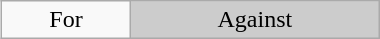<table class="wikitable" style="width:20%;text-align:center;float:right">
<tr>
<td style="text-align:center">For</td>
<td style="background:#ccc;text-align:center">Against</td>
</tr>
</table>
